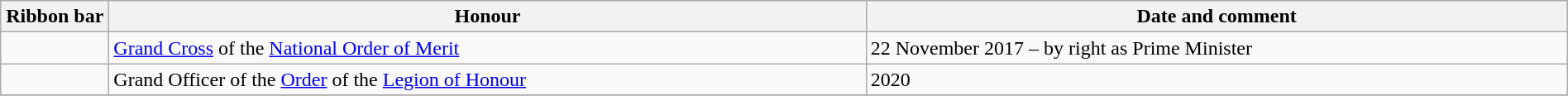<table class="wikitable" style="width:100%;">
<tr>
<th style="width:80px;">Ribbon bar</th>
<th>Honour</th>
<th>Date and comment</th>
</tr>
<tr>
<td></td>
<td><a href='#'>Grand Cross</a> of the <a href='#'>National Order of Merit</a></td>
<td>22 November 2017 – by right as Prime Minister</td>
</tr>
<tr>
<td></td>
<td>Grand Officer of the <a href='#'>Order</a> of the <a href='#'>Legion of Honour</a></td>
<td>2020</td>
</tr>
<tr>
</tr>
</table>
